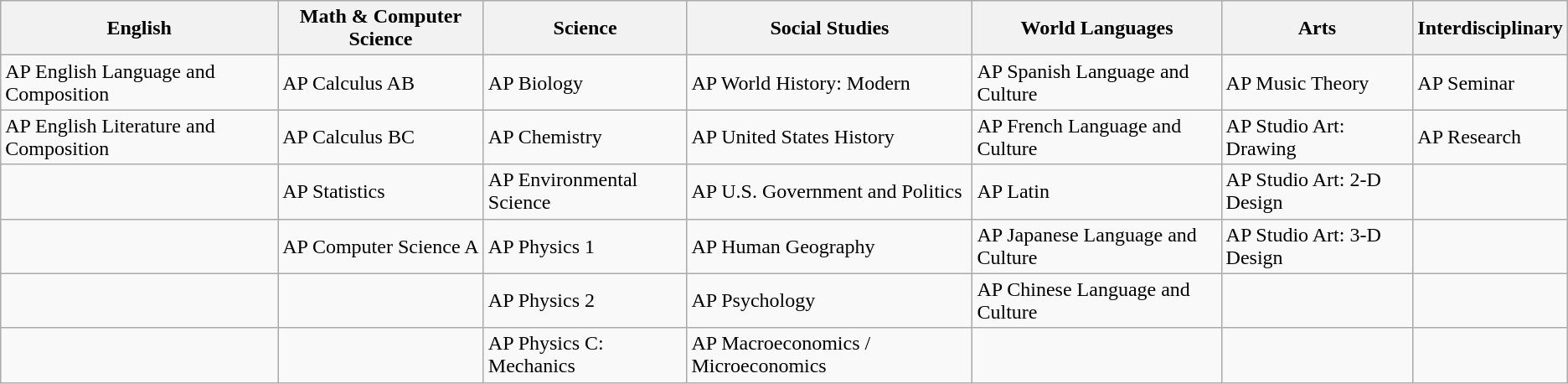<table class="wikitable sortable">
<tr>
<th>English</th>
<th>Math & Computer Science</th>
<th>Science</th>
<th>Social Studies</th>
<th>World Languages</th>
<th>Arts</th>
<th>Interdisciplinary</th>
</tr>
<tr>
<td>AP English Language and Composition</td>
<td>AP Calculus AB</td>
<td>AP Biology</td>
<td>AP World History: Modern</td>
<td>AP Spanish Language and Culture</td>
<td>AP Music Theory</td>
<td>AP Seminar</td>
</tr>
<tr>
<td>AP English Literature and Composition</td>
<td>AP Calculus BC</td>
<td>AP Chemistry</td>
<td>AP United States History</td>
<td>AP French Language and Culture</td>
<td>AP Studio Art: Drawing</td>
<td>AP Research</td>
</tr>
<tr>
<td></td>
<td>AP Statistics</td>
<td>AP Environmental Science</td>
<td>AP U.S. Government and Politics</td>
<td>AP Latin</td>
<td>AP Studio Art: 2-D Design</td>
<td></td>
</tr>
<tr>
<td></td>
<td>AP Computer Science A</td>
<td>AP Physics 1</td>
<td>AP Human Geography</td>
<td>AP Japanese Language and Culture</td>
<td>AP Studio Art: 3-D Design</td>
<td></td>
</tr>
<tr>
<td></td>
<td></td>
<td>AP Physics 2</td>
<td>AP Psychology</td>
<td>AP Chinese Language and Culture</td>
<td></td>
<td></td>
</tr>
<tr>
<td></td>
<td></td>
<td>AP Physics C: Mechanics</td>
<td>AP Macroeconomics / Microeconomics</td>
<td></td>
<td></td>
<td></td>
</tr>
</table>
